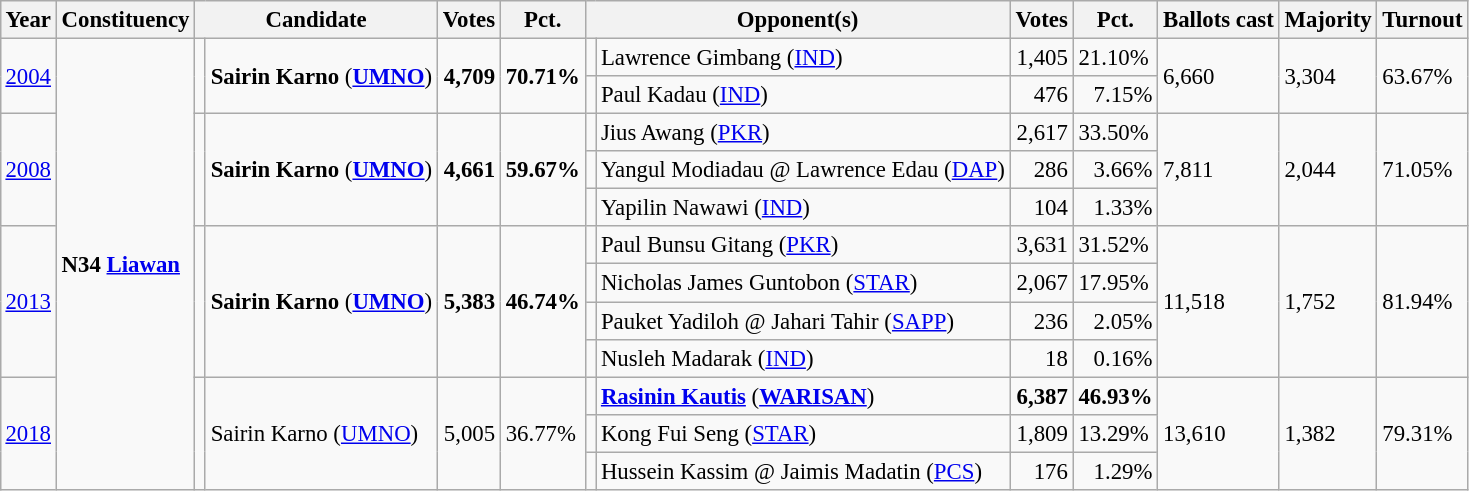<table class="wikitable" style="margin:0.5em ; font-size:95%">
<tr>
<th>Year</th>
<th>Constituency</th>
<th colspan="2">Candidate</th>
<th>Votes</th>
<th>Pct.</th>
<th colspan="2">Opponent(s)</th>
<th>Votes</th>
<th>Pct.</th>
<th>Ballots cast</th>
<th>Majority</th>
<th>Turnout</th>
</tr>
<tr>
<td rowspan="2"><a href='#'>2004</a></td>
<td rowspan="12"><strong>N34 <a href='#'>Liawan</a></strong></td>
<td rowspan="2" ></td>
<td rowspan="2"><strong>Sairin Karno</strong> (<a href='#'><strong>UMNO</strong></a>)</td>
<td rowspan="2" align=right><strong>4,709</strong></td>
<td rowspan="2"><strong>70.71%</strong></td>
<td></td>
<td>Lawrence Gimbang (<a href='#'>IND</a>)</td>
<td align=right>1,405</td>
<td>21.10%</td>
<td rowspan="2">6,660</td>
<td rowspan="2">3,304</td>
<td rowspan="2">63.67%</td>
</tr>
<tr>
<td></td>
<td>Paul Kadau (<a href='#'>IND</a>)</td>
<td align=right>476</td>
<td align=right>7.15%</td>
</tr>
<tr>
<td rowspan="3"><a href='#'>2008</a></td>
<td rowspan="3" ></td>
<td rowspan="3"><strong>Sairin Karno</strong> (<a href='#'><strong>UMNO</strong></a>)</td>
<td rowspan="3" align=right><strong>4,661</strong></td>
<td rowspan="3"><strong>59.67%</strong></td>
<td></td>
<td>Jius Awang (<a href='#'>PKR</a>)</td>
<td align=right>2,617</td>
<td>33.50%</td>
<td rowspan="3">7,811</td>
<td rowspan="3">2,044</td>
<td rowspan="3">71.05%</td>
</tr>
<tr>
<td></td>
<td>Yangul Modiadau @ Lawrence Edau (<a href='#'>DAP</a>)</td>
<td align=right>286</td>
<td align=right>3.66%</td>
</tr>
<tr>
<td></td>
<td>Yapilin Nawawi (<a href='#'>IND</a>)</td>
<td align=right>104</td>
<td align=right>1.33%</td>
</tr>
<tr>
<td rowspan="4"><a href='#'>2013</a></td>
<td rowspan="4" ></td>
<td rowspan="4"><strong>Sairin Karno</strong> (<a href='#'><strong>UMNO</strong></a>)</td>
<td rowspan="4" align=right><strong>5,383</strong></td>
<td rowspan="4"><strong>46.74%</strong></td>
<td></td>
<td>Paul Bunsu Gitang (<a href='#'>PKR</a>)</td>
<td align=right>3,631</td>
<td>31.52%</td>
<td rowspan="4">11,518</td>
<td rowspan="4">1,752</td>
<td rowspan="4">81.94%</td>
</tr>
<tr>
<td bgcolor = ></td>
<td>Nicholas James Guntobon (<a href='#'>STAR</a>)</td>
<td align=right>2,067</td>
<td>17.95%</td>
</tr>
<tr>
<td bgcolor = ></td>
<td>Pauket Yadiloh @ Jahari Tahir (<a href='#'>SAPP</a>)</td>
<td align=right>236</td>
<td align=right>2.05%</td>
</tr>
<tr>
<td></td>
<td>Nusleh Madarak (<a href='#'>IND</a>)</td>
<td align=right>18</td>
<td align=right>0.16%</td>
</tr>
<tr>
<td rowspan="3"><a href='#'>2018</a></td>
<td rowspan="3" ></td>
<td rowspan="3">Sairin Karno (<a href='#'>UMNO</a>)</td>
<td rowspan="3" align=right>5,005</td>
<td rowspan="3">36.77%</td>
<td></td>
<td><strong><a href='#'>Rasinin Kautis</a></strong> (<a href='#'><strong>WARISAN</strong></a>)</td>
<td align=right><strong>6,387</strong></td>
<td><strong>46.93%</strong></td>
<td rowspan="3">13,610</td>
<td rowspan="3">1,382</td>
<td rowspan="3">79.31%</td>
</tr>
<tr>
<td bgcolor = ></td>
<td>Kong Fui Seng (<a href='#'>STAR</a>)</td>
<td align=right>1,809</td>
<td>13.29%</td>
</tr>
<tr>
<td bgcolor= ></td>
<td>Hussein Kassim @ Jaimis Madatin (<a href='#'>PCS</a>)</td>
<td align=right>176</td>
<td align=right>1.29%</td>
</tr>
</table>
